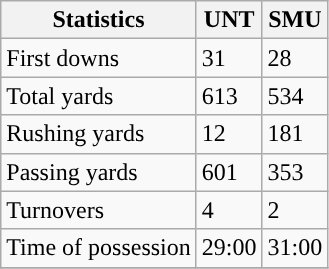<table class="wikitable">
<tr>
<th>Statistics</th>
<th>UNT</th>
<th>SMU</th>
</tr>
<tr>
<td>First downs</td>
<td>31</td>
<td>28</td>
</tr>
<tr>
<td>Total yards</td>
<td>613</td>
<td>534</td>
</tr>
<tr>
<td>Rushing yards</td>
<td>12</td>
<td>181</td>
</tr>
<tr>
<td>Passing yards</td>
<td>601</td>
<td>353</td>
</tr>
<tr>
<td>Turnovers</td>
<td>4</td>
<td>2</td>
</tr>
<tr>
<td>Time of possession</td>
<td>29:00</td>
<td>31:00</td>
</tr>
<tr>
</tr>
</table>
